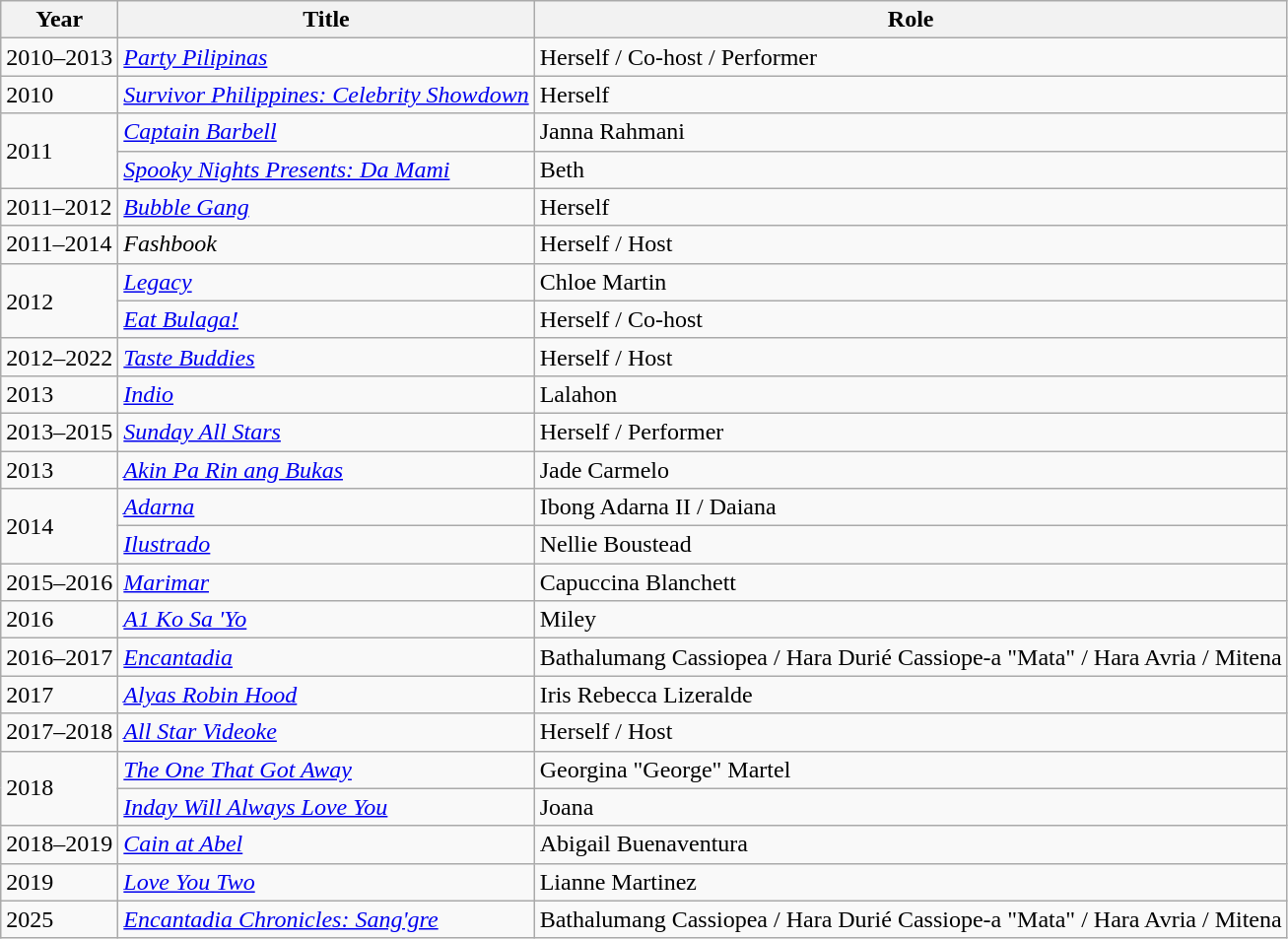<table class="wikitable sortable">
<tr>
<th>Year</th>
<th>Title</th>
<th>Role</th>
</tr>
<tr>
<td>2010–2013</td>
<td><em><a href='#'>Party Pilipinas</a></em></td>
<td>Herself / Co-host / Performer</td>
</tr>
<tr>
<td>2010</td>
<td><em><a href='#'>Survivor Philippines: Celebrity Showdown</a></em></td>
<td>Herself</td>
</tr>
<tr>
<td rowspan="2">2011</td>
<td><em><a href='#'>Captain Barbell</a></em></td>
<td>Janna Rahmani</td>
</tr>
<tr>
<td><em><a href='#'>Spooky Nights Presents: Da Mami</a></em></td>
<td>Beth</td>
</tr>
<tr>
<td>2011–2012</td>
<td><em><a href='#'>Bubble Gang</a></em></td>
<td>Herself</td>
</tr>
<tr>
<td>2011–2014</td>
<td><em>Fashbook</em></td>
<td>Herself / Host</td>
</tr>
<tr>
<td rowspan=2>2012</td>
<td><em><a href='#'>Legacy</a></em></td>
<td>Chloe Martin</td>
</tr>
<tr>
<td><em><a href='#'>Eat Bulaga!</a></em></td>
<td>Herself / Co-host</td>
</tr>
<tr>
<td>2012–2022</td>
<td><em><a href='#'>Taste Buddies</a></em></td>
<td>Herself / Host</td>
</tr>
<tr>
<td>2013</td>
<td><em><a href='#'>Indio</a></em></td>
<td>Lalahon</td>
</tr>
<tr>
<td>2013–2015</td>
<td><em><a href='#'>Sunday All Stars</a></em></td>
<td>Herself / Performer</td>
</tr>
<tr>
<td>2013</td>
<td><em><a href='#'>Akin Pa Rin ang Bukas</a></em></td>
<td>Jade Carmelo</td>
</tr>
<tr>
<td rowspan="2">2014</td>
<td><em><a href='#'>Adarna</a></em></td>
<td>Ibong Adarna II / Daiana</td>
</tr>
<tr>
<td><em><a href='#'>Ilustrado</a></em></td>
<td>Nellie Boustead</td>
</tr>
<tr>
<td>2015–2016</td>
<td><em><a href='#'>Marimar</a></em></td>
<td>Capuccina Blanchett</td>
</tr>
<tr>
<td>2016</td>
<td><em><a href='#'>A1 Ko Sa 'Yo</a></em></td>
<td>Miley</td>
</tr>
<tr>
<td>2016–2017</td>
<td><em><a href='#'>Encantadia</a></em></td>
<td>Bathalumang Cassiopea / Hara Durié Cassiope-a "Mata" / Hara Avria / Mitena</td>
</tr>
<tr>
<td>2017</td>
<td><em><a href='#'>Alyas Robin Hood</a></em></td>
<td>Iris Rebecca Lizeralde</td>
</tr>
<tr>
<td>2017–2018</td>
<td><em><a href='#'>All Star Videoke</a></em></td>
<td>Herself / Host</td>
</tr>
<tr>
<td rowspan=2>2018</td>
<td><em><a href='#'>The One That Got Away</a></em></td>
<td>Georgina "George" Martel</td>
</tr>
<tr>
<td><em><a href='#'>Inday Will Always Love You</a></em></td>
<td>Joana</td>
</tr>
<tr>
<td>2018–2019</td>
<td><em><a href='#'>Cain at Abel</a></em></td>
<td>Abigail Buenaventura</td>
</tr>
<tr>
<td>2019</td>
<td><em><a href='#'>Love You Two</a></em></td>
<td>Lianne Martinez</td>
</tr>
<tr>
<td>2025</td>
<td><em><a href='#'>Encantadia Chronicles: Sang'gre</a></em></td>
<td>Bathalumang Cassiopea / Hara Durié Cassiope-a "Mata" / Hara Avria / Mitena</td>
</tr>
</table>
